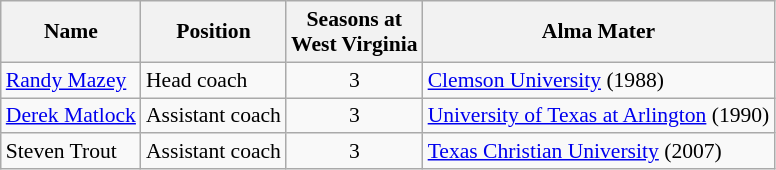<table class="wikitable" border="1" style="font-size:90%;">
<tr>
<th>Name</th>
<th>Position</th>
<th>Seasons at<br>West Virginia</th>
<th>Alma Mater</th>
</tr>
<tr>
<td><a href='#'>Randy Mazey</a></td>
<td>Head coach</td>
<td align=center>3</td>
<td><a href='#'>Clemson University</a> (1988)</td>
</tr>
<tr>
<td><a href='#'>Derek Matlock</a></td>
<td>Assistant coach</td>
<td align=center>3</td>
<td><a href='#'>University of Texas at Arlington</a> (1990)</td>
</tr>
<tr>
<td>Steven Trout</td>
<td>Assistant coach</td>
<td align=center>3</td>
<td><a href='#'>Texas Christian University</a> (2007)</td>
</tr>
</table>
